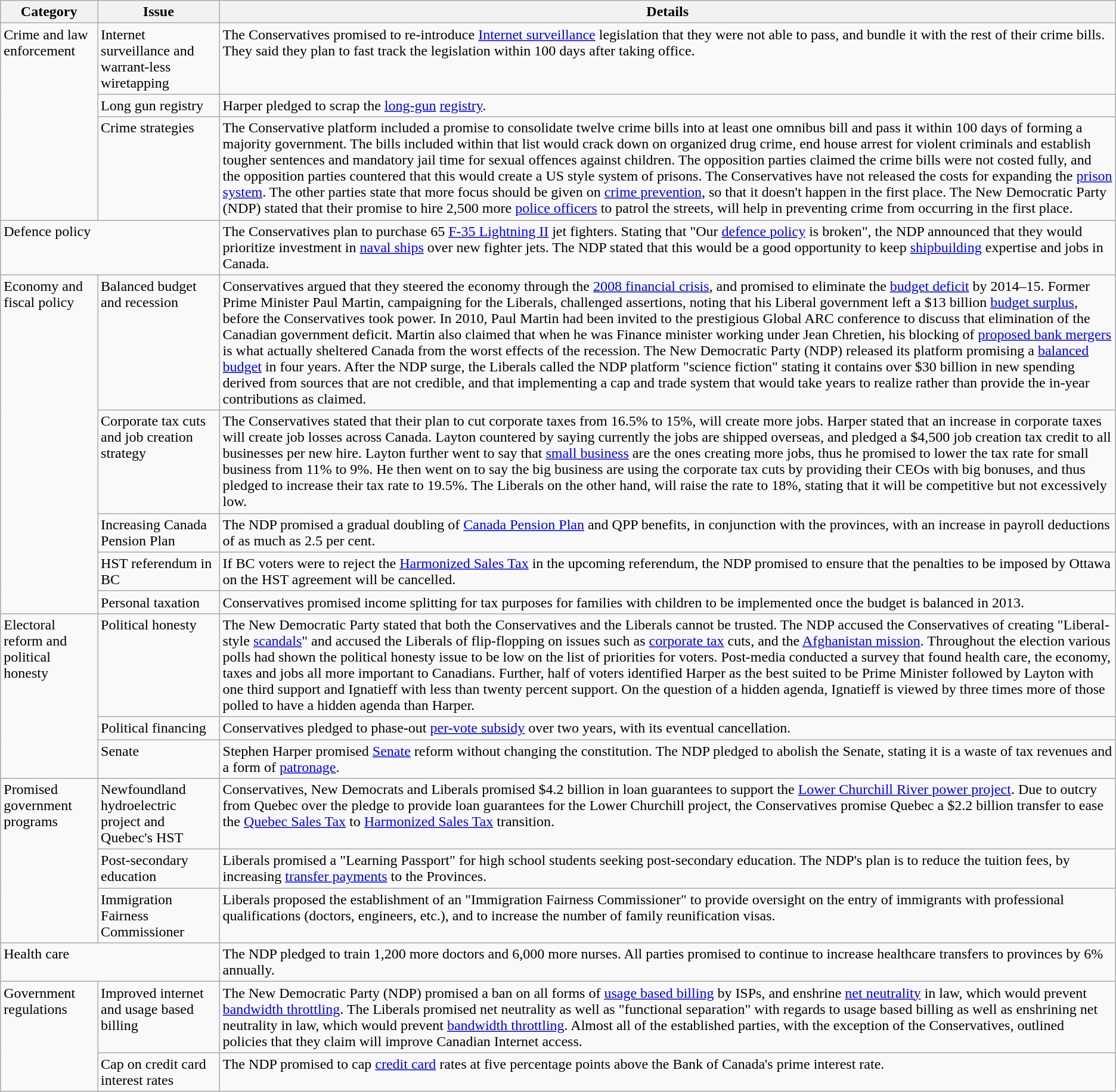<table class="wikitable">
<tr>
<th>Category</th>
<th>Issue</th>
<th>Details</th>
</tr>
<tr valign="top">
<td rowspan = "3">Crime and law enforcement</td>
<td>Internet surveillance and warrant-less wiretapping</td>
<td>The Conservatives promised to re-introduce <a href='#'>Internet surveillance</a> legislation that they were not able to pass, and bundle it with the rest of their crime bills. They said they plan to fast track the legislation within 100 days after taking office.</td>
</tr>
<tr valign="top">
<td>Long gun registry</td>
<td>Harper pledged to scrap the <a href='#'>long-gun</a> <a href='#'>registry</a>.</td>
</tr>
<tr valign="top">
<td>Crime strategies</td>
<td>The Conservative platform included a promise to consolidate twelve crime bills into at least one omnibus bill and pass it within 100 days of forming a majority government. The bills included within that list would crack down on organized drug crime, end house arrest for violent criminals and establish tougher sentences and mandatory jail time for sexual offences against children. The opposition parties claimed the crime bills were not costed fully, and the opposition parties countered that this would create a US style system of prisons. The Conservatives have not released the costs for expanding the <a href='#'>prison system</a>. The other parties state that more focus should be given on <a href='#'>crime prevention</a>, so that it doesn't happen in the first place. The New Democratic Party (NDP) stated that their promise to hire 2,500 more <a href='#'>police officers</a> to patrol the streets, will help in preventing crime from occurring in the first place.</td>
</tr>
<tr valign="top">
<td colspan ="2">Defence policy</td>
<td>The Conservatives plan to purchase 65 <a href='#'>F-35 Lightning II</a> jet fighters. Stating that "Our <a href='#'>defence policy</a> is broken", the NDP announced that they would prioritize investment in <a href='#'>naval ships</a> over new fighter jets. The NDP stated that this would be a good opportunity to keep <a href='#'>shipbuilding</a> expertise and jobs in Canada.</td>
</tr>
<tr valign="top">
<td rowspan = "5">Economy and fiscal policy</td>
<td>Balanced budget and recession</td>
<td>Conservatives argued that they steered the economy through the <a href='#'>2008 financial crisis</a>, and promised to eliminate the <a href='#'>budget deficit</a> by 2014–15. Former Prime Minister Paul Martin, campaigning for the Liberals, challenged assertions, noting  that his Liberal government left a $13 billion <a href='#'>budget surplus</a>, before the Conservatives took power.  In 2010, Paul Martin had been invited to the prestigious Global ARC conference to discuss that elimination of the Canadian government deficit. Martin also claimed that when he was Finance minister working under Jean Chretien, his blocking of <a href='#'>proposed bank mergers</a> is what actually sheltered Canada from the worst effects of the recession. The New Democratic Party (NDP) released its platform promising a <a href='#'>balanced budget</a> in four years. After the NDP surge, the Liberals called the NDP platform "science fiction" stating it contains over $30 billion in new spending derived from sources that are not credible, and that implementing a cap and trade system that would take years to realize rather than provide the in-year contributions as claimed.</td>
</tr>
<tr valign="top">
<td>Corporate tax cuts and job creation strategy</td>
<td>The Conservatives stated that their plan to cut corporate taxes from 16.5% to 15%, will create more jobs. Harper stated that an increase in corporate taxes will create job losses across Canada. Layton countered by saying currently the jobs are shipped overseas, and pledged a $4,500 job creation tax credit to all businesses per new hire. Layton further went to say that <a href='#'>small business</a> are the ones creating more jobs, thus he promised to lower the tax rate for small business from 11% to 9%. He then went on to say the big business are using the corporate tax cuts by providing their CEOs with big bonuses, and thus pledged to increase their tax rate to 19.5%. The Liberals on the other hand, will raise the rate to 18%, stating that it will be competitive but not excessively low.</td>
</tr>
<tr valign="top">
<td>Increasing Canada Pension Plan</td>
<td>The NDP promised a gradual doubling of <a href='#'>Canada Pension Plan</a> and QPP benefits, in conjunction with the provinces, with an increase in payroll deductions of as much as 2.5 per cent.</td>
</tr>
<tr valign="top">
<td>HST referendum in BC</td>
<td>If BC voters were to reject the <a href='#'>Harmonized Sales Tax</a> in the upcoming referendum, the NDP promised to ensure that the penalties to be imposed by Ottawa on the HST agreement will be cancelled.</td>
</tr>
<tr valign="top">
<td>Personal taxation</td>
<td>Conservatives promised income splitting for tax purposes for families with children to be implemented once the budget is balanced in 2013.</td>
</tr>
<tr valign="top">
<td rowspan = "3">Electoral reform and political honesty</td>
<td>Political honesty</td>
<td>The New Democratic Party stated that both the Conservatives and the Liberals cannot be trusted. The NDP accused the Conservatives of creating "Liberal-style <a href='#'>scandals</a>" and accused the Liberals of flip-flopping on issues such as <a href='#'>corporate tax</a> cuts, and the <a href='#'>Afghanistan mission</a>. Throughout the election various polls had shown the political honesty issue to be low on the list of priorities for voters. Post-media conducted a survey that found health care, the economy, taxes and jobs all more important to Canadians. Further, half of voters identified Harper as the best suited to be Prime Minister followed by Layton with one third support and Ignatieff with less than twenty percent support. On the question of a hidden agenda, Ignatieff is viewed by three times more of those polled to have a hidden agenda than Harper.</td>
</tr>
<tr valign="top">
<td>Political financing</td>
<td>Conservatives pledged to phase-out <a href='#'>per-vote subsidy</a> over two years, with its eventual cancellation.</td>
</tr>
<tr valign="top">
<td>Senate</td>
<td>Stephen Harper promised <a href='#'>Senate</a> reform without changing the constitution. The NDP pledged to abolish the Senate, stating it is a waste of tax revenues and a form of <a href='#'>patronage</a>.</td>
</tr>
<tr valign="top">
<td rowspan = "3">Promised government programs</td>
<td>Newfoundland hydroelectric project and Quebec's HST</td>
<td>Conservatives, New Democrats and Liberals promised $4.2 billion in loan guarantees to support the <a href='#'>Lower Churchill River power project</a>. Due to outcry from Quebec over the pledge to provide loan guarantees for the Lower Churchill project, the Conservatives promise Quebec a $2.2 billion transfer to ease the <a href='#'>Quebec Sales Tax</a> to <a href='#'>Harmonized Sales Tax</a> transition.</td>
</tr>
<tr valign="top">
<td>Post-secondary education</td>
<td>Liberals promised a "Learning Passport" for high school students seeking post-secondary education. The NDP's plan is to reduce the tuition fees, by increasing <a href='#'>transfer payments</a> to the Provinces.</td>
</tr>
<tr valign="top">
<td>Immigration Fairness Commissioner</td>
<td>Liberals proposed the establishment of an "Immigration Fairness Commissioner" to provide oversight on the entry of immigrants with professional qualifications (doctors, engineers, etc.), and to increase the number of family reunification visas.</td>
</tr>
<tr valign="top">
<td colspan = "2">Health care</td>
<td>The NDP pledged to train 1,200 more doctors and 6,000 more nurses. All parties promised to continue to increase healthcare transfers to provinces by 6% annually.</td>
</tr>
<tr valign="top">
<td rowspan = "2">Government regulations</td>
<td>Improved internet and usage based billing</td>
<td>The New Democratic Party (NDP) promised a ban on all forms of <a href='#'>usage based billing</a> by ISPs, and enshrine <a href='#'>net neutrality</a> in law, which would prevent <a href='#'>bandwidth throttling</a>. The Liberals promised net neutrality as well as "functional separation" with regards to usage based billing as well as enshrining net neutrality in law, which would prevent <a href='#'>bandwidth throttling</a>. Almost all of the established parties, with the exception of the Conservatives, outlined policies that they claim will improve Canadian Internet access.</td>
</tr>
<tr valign="top">
<td>Cap on credit card interest rates</td>
<td>The NDP promised to cap <a href='#'>credit card</a> rates at five percentage points above the Bank of Canada's prime interest rate.</td>
</tr>
</table>
